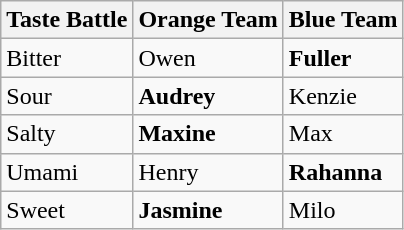<table class="wikitable">
<tr>
<th>Taste Battle</th>
<th>Orange Team</th>
<th>Blue Team</th>
</tr>
<tr>
<td>Bitter</td>
<td>Owen</td>
<td><strong>Fuller</strong></td>
</tr>
<tr>
<td>Sour</td>
<td><strong>Audrey </strong></td>
<td>Kenzie</td>
</tr>
<tr>
<td>Salty</td>
<td><strong>Maxine</strong></td>
<td>Max</td>
</tr>
<tr>
<td>Umami</td>
<td>Henry</td>
<td><strong>Rahanna</strong></td>
</tr>
<tr>
<td>Sweet</td>
<td><strong>Jasmine</strong></td>
<td>Milo</td>
</tr>
</table>
